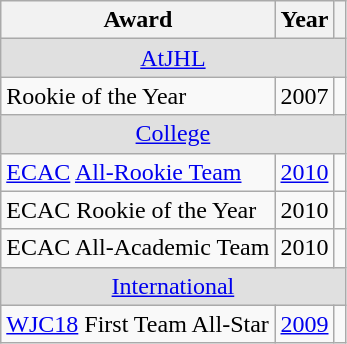<table class="wikitable">
<tr>
<th>Award</th>
<th>Year</th>
<th></th>
</tr>
<tr ALIGN="center" bgcolor="#e0e0e0">
<td colspan="3"><a href='#'>AtJHL</a></td>
</tr>
<tr>
<td>Rookie of the Year</td>
<td>2007</td>
<td></td>
</tr>
<tr ALIGN="center" bgcolor="#e0e0e0">
<td colspan="3"><a href='#'>College</a></td>
</tr>
<tr>
<td><a href='#'>ECAC</a> <a href='#'>All-Rookie Team</a></td>
<td><a href='#'>2010</a></td>
<td></td>
</tr>
<tr>
<td>ECAC Rookie of the Year</td>
<td>2010</td>
<td></td>
</tr>
<tr>
<td>ECAC All-Academic Team</td>
<td>2010</td>
<td></td>
</tr>
<tr ALIGN="center" bgcolor="#e0e0e0">
<td colspan="3"><a href='#'>International</a></td>
</tr>
<tr>
<td><a href='#'>WJC18</a> First Team All-Star</td>
<td><a href='#'>2009</a></td>
<td></td>
</tr>
</table>
